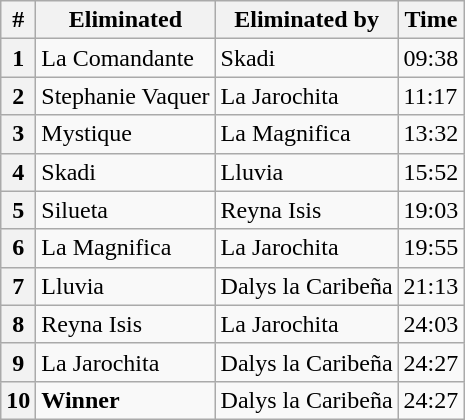<table class="wikitable sortable">
<tr>
<th>#</th>
<th>Eliminated</th>
<th>Eliminated by</th>
<th>Time</th>
</tr>
<tr>
<th>1</th>
<td>La Comandante</td>
<td>Skadi</td>
<td>09:38</td>
</tr>
<tr>
<th>2</th>
<td>Stephanie Vaquer</td>
<td>La Jarochita</td>
<td>11:17</td>
</tr>
<tr>
<th>3</th>
<td>Mystique</td>
<td>La Magnifica</td>
<td>13:32</td>
</tr>
<tr>
<th>4</th>
<td>Skadi</td>
<td>Lluvia</td>
<td>15:52</td>
</tr>
<tr>
<th>5</th>
<td>Silueta</td>
<td>Reyna Isis</td>
<td>19:03</td>
</tr>
<tr>
<th>6</th>
<td>La Magnifica</td>
<td>La Jarochita</td>
<td>19:55</td>
</tr>
<tr>
<th>7</th>
<td>Lluvia</td>
<td>Dalys la Caribeña</td>
<td>21:13</td>
</tr>
<tr>
<th>8</th>
<td>Reyna Isis</td>
<td>La Jarochita</td>
<td>24:03</td>
</tr>
<tr>
<th>9</th>
<td>La Jarochita</td>
<td>Dalys la Caribeña</td>
<td>24:27</td>
</tr>
<tr>
<th>10</th>
<td><strong>Winner</strong></td>
<td>Dalys la Caribeña</td>
<td>24:27</td>
</tr>
</table>
